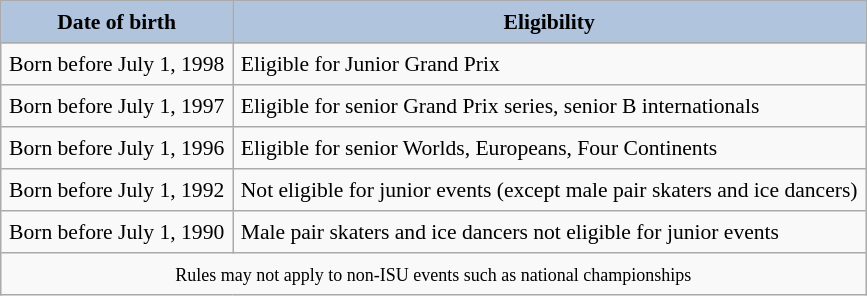<table border="2" cellpadding="5" cellspacing="0" style="margin: 1em 1em 1em 0; background: #f9f9f9; border: 1px #aaa solid; border-collapse: collapse; font-size: 90%;">
<tr bgcolor="#B0C4DE" align="center">
<th>Date of birth</th>
<th>Eligibility</th>
</tr>
<tr>
<td>Born before July 1, 1998</td>
<td>Eligible for Junior Grand Prix</td>
</tr>
<tr>
<td>Born before July 1, 1997</td>
<td>Eligible for senior Grand Prix series, senior B internationals</td>
</tr>
<tr>
<td>Born before July 1, 1996</td>
<td>Eligible for senior Worlds, Europeans, Four Continents</td>
</tr>
<tr>
<td>Born before July 1, 1992</td>
<td>Not eligible for junior events (except male pair skaters and ice dancers)</td>
</tr>
<tr>
<td>Born before July 1, 1990</td>
<td>Male pair skaters and ice dancers not eligible for junior events</td>
</tr>
<tr>
<td colspan=2 align=center><small>Rules may not apply to non-ISU events such as national championships</small></td>
</tr>
</table>
